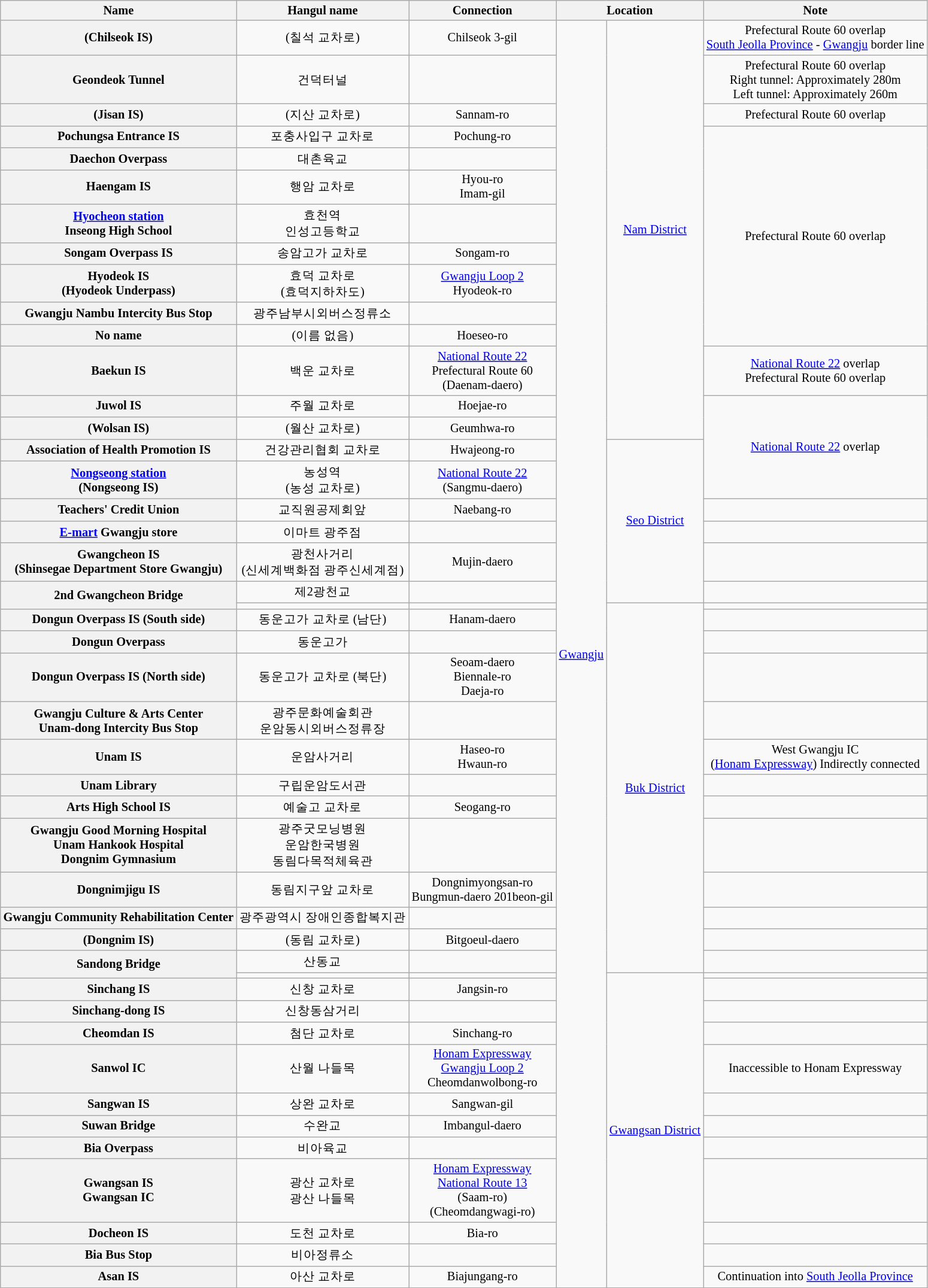<table class="wikitable" style="font-size: 85%; text-align: center;">
<tr>
<th>Name </th>
<th>Hangul name</th>
<th>Connection</th>
<th colspan="2">Location</th>
<th>Note</th>
</tr>
<tr>
<th>(Chilseok IS)</th>
<td>(칠석 교차로)</td>
<td>Chilseok 3-gil</td>
<td rowspan=45><a href='#'>Gwangju</a></td>
<td rowspan=14><a href='#'>Nam District</a></td>
<td>Prefectural Route 60 overlap<br><a href='#'>South Jeolla Province</a> - <a href='#'>Gwangju</a> border line</td>
</tr>
<tr>
<th>Geondeok Tunnel</th>
<td>건덕터널</td>
<td></td>
<td>Prefectural Route 60 overlap<br>Right tunnel: Approximately 280m<br>Left tunnel: Approximately 260m</td>
</tr>
<tr>
<th>(Jisan IS)</th>
<td>(지산 교차로)</td>
<td>Sannam-ro</td>
<td>Prefectural Route 60 overlap</td>
</tr>
<tr>
<th>Pochungsa Entrance IS</th>
<td>포충사입구 교차로</td>
<td>Pochung-ro</td>
<td rowspan=8>Prefectural Route 60 overlap</td>
</tr>
<tr>
<th>Daechon Overpass</th>
<td>대촌육교</td>
<td></td>
</tr>
<tr>
<th>Haengam IS</th>
<td>행암 교차로</td>
<td>Hyou-ro<br>Imam-gil</td>
</tr>
<tr>
<th><a href='#'>Hyocheon station</a><br>Inseong High School</th>
<td>효천역<br>인성고등학교</td>
<td></td>
</tr>
<tr>
<th>Songam Overpass IS</th>
<td>송암고가 교차로</td>
<td>Songam-ro</td>
</tr>
<tr>
<th>Hyodeok IS<br>(Hyodeok Underpass)</th>
<td>효덕 교차로<br>(효덕지하차도)</td>
<td><a href='#'>Gwangju Loop 2</a><br>Hyodeok-ro</td>
</tr>
<tr>
<th>Gwangju Nambu Intercity Bus Stop</th>
<td>광주남부시외버스정류소</td>
<td></td>
</tr>
<tr>
<th>No name</th>
<td>(이름 없음)</td>
<td>Hoeseo-ro</td>
</tr>
<tr>
<th>Baekun IS</th>
<td>백운 교차로</td>
<td> <a href='#'>National Route 22</a><br>Prefectural Route 60<br>(Daenam-daero)</td>
<td><a href='#'>National Route 22</a> overlap<br>Prefectural Route 60 overlap</td>
</tr>
<tr>
<th>Juwol IS</th>
<td>주월 교차로</td>
<td>Hoejae-ro</td>
<td rowspan=4><a href='#'>National Route 22</a> overlap</td>
</tr>
<tr>
<th>(Wolsan IS)</th>
<td>(월산 교차로)</td>
<td>Geumhwa-ro</td>
</tr>
<tr>
<th>Association of Health Promotion IS</th>
<td>건강관리협회 교차로</td>
<td>Hwajeong-ro</td>
<td rowspan=6><a href='#'>Seo District</a></td>
</tr>
<tr>
<th><a href='#'>Nongseong station</a><br>(Nongseong IS)</th>
<td>농성역<br>(농성 교차로)</td>
<td> <a href='#'>National Route 22</a><br>(Sangmu-daero)</td>
</tr>
<tr>
<th>Teachers' Credit Union</th>
<td>교직원공제회앞</td>
<td>Naebang-ro</td>
<td></td>
</tr>
<tr>
<th><a href='#'>E-mart</a> Gwangju store</th>
<td>이마트 광주점</td>
<td></td>
<td></td>
</tr>
<tr>
<th>Gwangcheon IS<br>(Shinsegae Department Store Gwangju)</th>
<td>광천사거리<br>(신세계백화점 광주신세계점)</td>
<td>Mujin-daero</td>
<td></td>
</tr>
<tr>
<th rowspan=2>2nd Gwangcheon Bridge</th>
<td>제2광천교</td>
<td></td>
<td></td>
</tr>
<tr>
<td></td>
<td></td>
<td rowspan=13><a href='#'>Buk District</a></td>
<td></td>
</tr>
<tr>
<th>Dongun Overpass IS (South side)</th>
<td>동운고가 교차로 (남단)</td>
<td>Hanam-daero</td>
<td></td>
</tr>
<tr>
<th>Dongun Overpass</th>
<td>동운고가</td>
<td></td>
<td></td>
</tr>
<tr>
<th>Dongun Overpass IS (North side)</th>
<td>동운고가 교차로 (북단)</td>
<td>Seoam-daero<br>Biennale-ro<br>Daeja-ro</td>
<td></td>
</tr>
<tr>
<th>Gwangju Culture & Arts Center<br>Unam-dong Intercity Bus Stop</th>
<td>광주문화예술회관<br>운암동시외버스정류장</td>
<td></td>
<td></td>
</tr>
<tr>
<th>Unam IS</th>
<td>운암사거리</td>
<td>Haseo-ro<br>Hwaun-ro</td>
<td>West Gwangju IC<br>(<a href='#'>Honam Expressway</a>) Indirectly connected</td>
</tr>
<tr>
<th>Unam Library</th>
<td>구립운암도서관</td>
<td></td>
<td></td>
</tr>
<tr>
<th>Arts High School IS</th>
<td>예술고 교차로</td>
<td>Seogang-ro</td>
<td></td>
</tr>
<tr>
<th>Gwangju Good Morning Hospital<br>Unam Hankook Hospital<br>Dongnim Gymnasium</th>
<td>광주굿모닝병원<br>운암한국병원<br>동림다목적체육관</td>
<td></td>
<td></td>
</tr>
<tr>
<th>Dongnimjigu IS</th>
<td>동림지구앞 교차로</td>
<td>Dongnimyongsan-ro<br>Bungmun-daero 201beon-gil</td>
<td></td>
</tr>
<tr>
<th>Gwangju Community Rehabilitation Center</th>
<td>광주광역시 장애인종합복지관</td>
<td></td>
<td></td>
</tr>
<tr>
<th>(Dongnim IS)</th>
<td>(동림 교차로)</td>
<td>Bitgoeul-daero</td>
<td></td>
</tr>
<tr>
<th rowspan=2>Sandong Bridge</th>
<td>산동교</td>
<td></td>
<td></td>
</tr>
<tr>
<td></td>
<td></td>
<td rowspan=12><a href='#'>Gwangsan District</a></td>
<td></td>
</tr>
<tr>
<th>Sinchang IS</th>
<td>신창 교차로</td>
<td>Jangsin-ro</td>
<td></td>
</tr>
<tr>
<th>Sinchang-dong IS</th>
<td>신창동삼거리</td>
<td></td>
<td></td>
</tr>
<tr>
<th>Cheomdan IS</th>
<td>첨단 교차로</td>
<td>Sinchang-ro</td>
<td></td>
</tr>
<tr>
<th>Sanwol IC</th>
<td>산월 나들목</td>
<td><a href='#'>Honam Expressway</a><br><a href='#'>Gwangju Loop 2</a><br>Cheomdanwolbong-ro</td>
<td>Inaccessible to Honam Expressway</td>
</tr>
<tr>
<th>Sangwan IS</th>
<td>상완 교차로</td>
<td>Sangwan-gil</td>
<td></td>
</tr>
<tr>
<th>Suwan Bridge</th>
<td>수완교</td>
<td>Imbangul-daero</td>
<td></td>
</tr>
<tr>
<th>Bia Overpass</th>
<td>비아육교</td>
<td></td>
<td></td>
</tr>
<tr>
<th>Gwangsan IS<br>Gwangsan IC</th>
<td>광산 교차로<br>광산 나들목</td>
<td><a href='#'>Honam Expressway</a><br> <a href='#'>National Route 13</a><br>(Saam-ro)<br>(Cheomdangwagi-ro)</td>
<td></td>
</tr>
<tr>
<th>Docheon IS</th>
<td>도천 교차로</td>
<td>Bia-ro</td>
<td></td>
</tr>
<tr>
<th>Bia Bus Stop</th>
<td>비아정류소</td>
<td></td>
<td></td>
</tr>
<tr>
<th>Asan IS</th>
<td>아산 교차로</td>
<td>Biajungang-ro</td>
<td>Continuation into <a href='#'>South Jeolla Province</a></td>
</tr>
<tr>
</tr>
</table>
